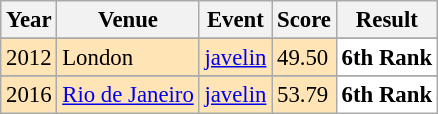<table class="sortable wikitable" style="font-size: 95%;">
<tr>
<th>Year</th>
<th>Venue</th>
<th>Event</th>
<th>Score</th>
<th>Result</th>
</tr>
<tr>
</tr>
<tr style="background:#FFE4B5">
<td align="center">2012</td>
<td align="left">London</td>
<td align="left"><a href='#'>javelin</a></td>
<td align="left">49.50</td>
<td style="text-align:left; background:white"><strong>6th Rank</strong></td>
</tr>
<tr>
</tr>
<tr style="background:#FFE4B5">
<td align="center">2016</td>
<td align="left"><a href='#'>Rio de Janeiro</a></td>
<td align="left"><a href='#'>javelin</a></td>
<td align="left">53.79</td>
<td style="text-align:left; background:white"><strong>6th Rank</strong></td>
</tr>
</table>
